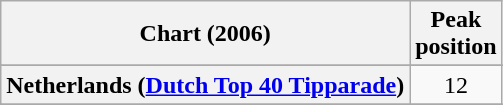<table class="wikitable sortable plainrowheaders" style="text-align:center">
<tr>
<th>Chart (2006)</th>
<th>Peak<br>position</th>
</tr>
<tr>
</tr>
<tr>
<th scope="row">Netherlands (<a href='#'>Dutch Top 40 Tipparade</a>)</th>
<td align="center">12</td>
</tr>
<tr>
</tr>
<tr>
</tr>
<tr>
</tr>
<tr>
</tr>
<tr>
</tr>
<tr>
</tr>
<tr>
</tr>
<tr>
</tr>
</table>
